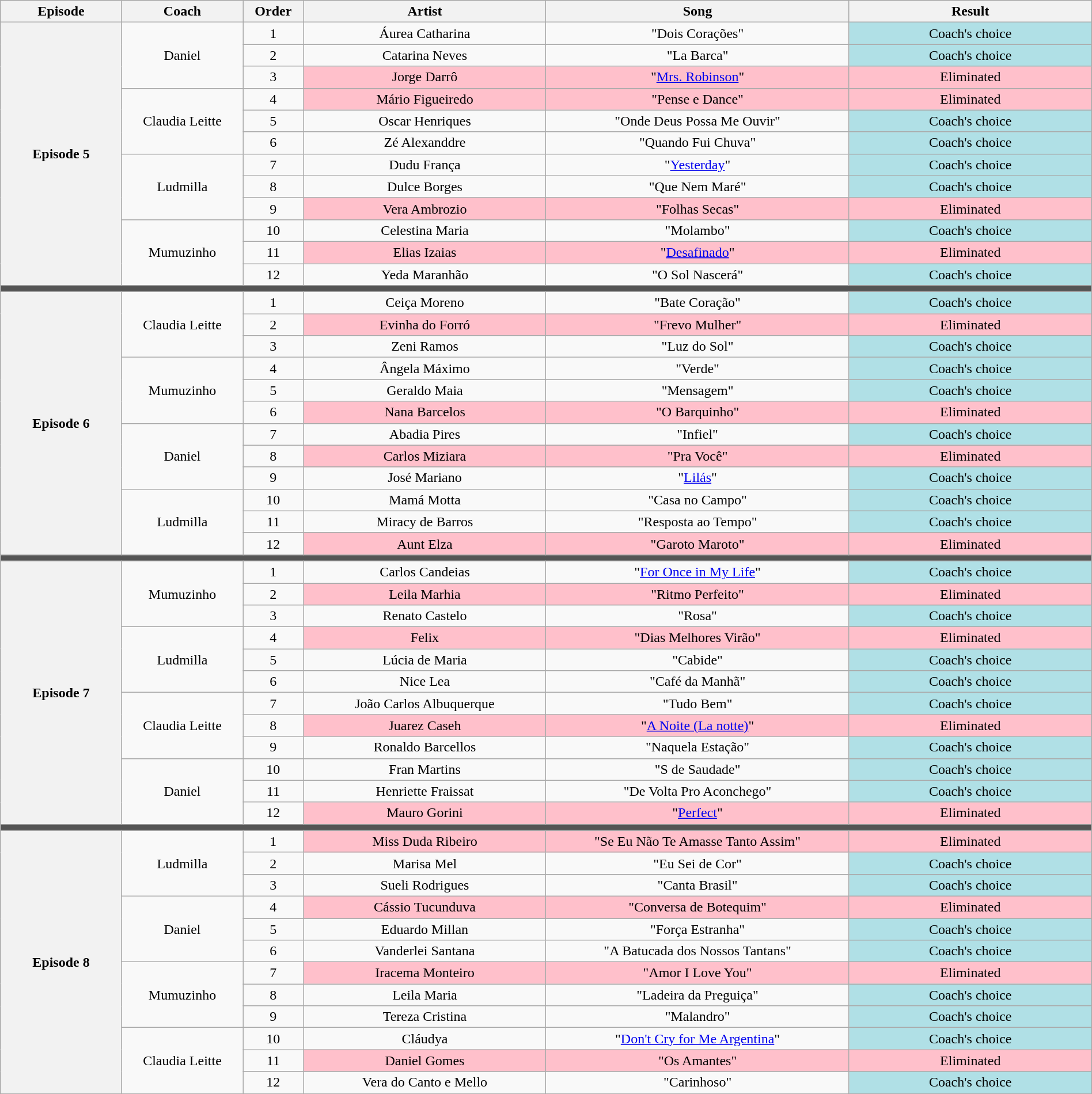<table class="wikitable" style="text-align:center; width:100%;">
<tr>
<th scope="col" width="10%">Episode</th>
<th scope="col" width="10%">Coach</th>
<th scope="col" width="05%">Order</th>
<th scope="col" width="20%">Artist</th>
<th scope="col" width="25%">Song</th>
<th scope="col" width="20%">Result</th>
</tr>
<tr>
<th scope="col" rowspan=12>Episode 5<br></th>
<td rowspan=3>Daniel</td>
<td>1</td>
<td>Áurea Catharina</td>
<td>"Dois Corações"</td>
<td bgcolor=B0E0E6>Coach's choice</td>
</tr>
<tr>
<td>2</td>
<td>Catarina Neves</td>
<td>"La Barca"</td>
<td bgcolor=B0E0E6>Coach's choice</td>
</tr>
<tr>
<td>3</td>
<td bgcolor=FFC0CB>Jorge Darrô</td>
<td bgcolor=FFC0CB>"<a href='#'>Mrs. Robinson</a>"</td>
<td bgcolor=FFC0CB>Eliminated</td>
</tr>
<tr>
<td rowspan=3>Claudia Leitte</td>
<td>4</td>
<td bgcolor=FFC0CB>Mário Figueiredo</td>
<td bgcolor=FFC0CB>"Pense e Dance"</td>
<td bgcolor=FFC0CB>Eliminated</td>
</tr>
<tr>
<td>5</td>
<td>Oscar Henriques</td>
<td>"Onde Deus Possa Me Ouvir"</td>
<td bgcolor=B0E0E6>Coach's choice</td>
</tr>
<tr>
<td>6</td>
<td>Zé Alexanddre</td>
<td>"Quando Fui Chuva"</td>
<td bgcolor=B0E0E6>Coach's choice</td>
</tr>
<tr>
<td rowspan=3>Ludmilla</td>
<td>7</td>
<td>Dudu França</td>
<td>"<a href='#'>Yesterday</a>"</td>
<td bgcolor=B0E0E6>Coach's choice</td>
</tr>
<tr>
<td>8</td>
<td>Dulce Borges</td>
<td>"Que Nem Maré"</td>
<td bgcolor=B0E0E6>Coach's choice</td>
</tr>
<tr>
<td>9</td>
<td bgcolor=FFC0CB>Vera Ambrozio</td>
<td bgcolor=FFC0CB>"Folhas Secas"</td>
<td bgcolor=FFC0CB>Eliminated</td>
</tr>
<tr>
<td rowspan=3>Mumuzinho</td>
<td>10</td>
<td>Celestina Maria</td>
<td>"Molambo"</td>
<td bgcolor=B0E0E6>Coach's choice</td>
</tr>
<tr>
<td>11</td>
<td bgcolor=FFC0CB>Elias Izaias</td>
<td bgcolor=FFC0CB>"<a href='#'>Desafinado</a>"</td>
<td bgcolor=FFC0CB>Eliminated</td>
</tr>
<tr>
<td>12</td>
<td>Yeda Maranhão</td>
<td>"O Sol Nascerá"</td>
<td bgcolor=B0E0E6>Coach's choice</td>
</tr>
<tr>
<td colspan=6 bgcolor=555555></td>
</tr>
<tr>
<th scope="col" rowspan="12">Episode 6<br></th>
<td rowspan=3>Claudia Leitte</td>
<td>1</td>
<td>Ceiça Moreno</td>
<td>"Bate Coração"</td>
<td bgcolor=B0E0E6>Coach's choice</td>
</tr>
<tr>
<td>2</td>
<td bgcolor=FFC0CB>Evinha do Forró</td>
<td bgcolor=FFC0CB>"Frevo Mulher"</td>
<td bgcolor=FFC0CB>Eliminated</td>
</tr>
<tr>
<td>3</td>
<td>Zeni Ramos</td>
<td>"Luz do Sol"</td>
<td bgcolor=B0E0E6>Coach's choice</td>
</tr>
<tr>
<td rowspan=3>Mumuzinho</td>
<td>4</td>
<td>Ângela Máximo</td>
<td>"Verde"</td>
<td bgcolor=B0E0E6>Coach's choice</td>
</tr>
<tr>
<td>5</td>
<td>Geraldo Maia</td>
<td>"Mensagem"</td>
<td bgcolor=B0E0E6>Coach's choice</td>
</tr>
<tr>
<td>6</td>
<td bgcolor=FFC0CB>Nana Barcelos</td>
<td bgcolor=FFC0CB>"O Barquinho"</td>
<td bgcolor=FFC0CB>Eliminated</td>
</tr>
<tr>
<td rowspan=3>Daniel</td>
<td>7</td>
<td>Abadia Pires</td>
<td>"Infiel"</td>
<td bgcolor=B0E0E6>Coach's choice</td>
</tr>
<tr>
<td>8</td>
<td bgcolor=FFC0CB>Carlos Miziara</td>
<td bgcolor=FFC0CB>"Pra Você"</td>
<td bgcolor=FFC0CB>Eliminated</td>
</tr>
<tr>
<td>9</td>
<td>José Mariano</td>
<td>"<a href='#'>Lilás</a>"</td>
<td bgcolor=B0E0E6>Coach's choice</td>
</tr>
<tr>
<td rowspan=3>Ludmilla</td>
<td>10</td>
<td>Mamá Motta</td>
<td>"Casa no Campo"</td>
<td bgcolor=B0E0E6>Coach's choice</td>
</tr>
<tr>
<td>11</td>
<td>Miracy de Barros</td>
<td>"Resposta ao Tempo"</td>
<td bgcolor=B0E0E6>Coach's choice</td>
</tr>
<tr>
<td>12</td>
<td bgcolor=FFC0CB>Aunt Elza</td>
<td bgcolor=FFC0CB>"Garoto Maroto"</td>
<td bgcolor=FFC0CB>Eliminated</td>
</tr>
<tr>
<td colspan=6 bgcolor=555555></td>
</tr>
<tr>
<th scope="col" rowspan="12">Episode 7<br></th>
<td rowspan=3>Mumuzinho</td>
<td>1</td>
<td>Carlos Candeias</td>
<td>"<a href='#'>For Once in My Life</a>"</td>
<td bgcolor=B0E0E6>Coach's choice</td>
</tr>
<tr>
<td>2</td>
<td bgcolor=FFC0CB>Leila Marhia</td>
<td bgcolor=FFC0CB>"Ritmo Perfeito"</td>
<td bgcolor=FFC0CB>Eliminated</td>
</tr>
<tr>
<td>3</td>
<td>Renato Castelo</td>
<td>"Rosa"</td>
<td bgcolor=B0E0E6>Coach's choice</td>
</tr>
<tr>
<td rowspan=3>Ludmilla</td>
<td>4</td>
<td bgcolor=FFC0CB>Felix</td>
<td bgcolor=FFC0CB>"Dias Melhores Virão"</td>
<td bgcolor=FFC0CB>Eliminated</td>
</tr>
<tr>
<td>5</td>
<td>Lúcia de Maria</td>
<td>"Cabide"</td>
<td bgcolor=B0E0E6>Coach's choice</td>
</tr>
<tr>
<td>6</td>
<td>Nice Lea</td>
<td>"Café da Manhã"</td>
<td bgcolor=B0E0E6>Coach's choice</td>
</tr>
<tr>
<td rowspan=3>Claudia Leitte</td>
<td>7</td>
<td>João Carlos Albuquerque</td>
<td>"Tudo Bem"</td>
<td bgcolor=B0E0E6>Coach's choice</td>
</tr>
<tr>
<td>8</td>
<td bgcolor=FFC0CB>Juarez Caseh</td>
<td bgcolor=FFC0CB>"<a href='#'>A Noite (La notte)</a>"</td>
<td bgcolor=FFC0CB>Eliminated</td>
</tr>
<tr>
<td>9</td>
<td>Ronaldo Barcellos</td>
<td>"Naquela Estação"</td>
<td bgcolor=B0E0E6>Coach's choice</td>
</tr>
<tr>
<td rowspan=3>Daniel</td>
<td>10</td>
<td>Fran Martins</td>
<td>"S de Saudade"</td>
<td bgcolor=B0E0E6>Coach's choice</td>
</tr>
<tr>
<td>11</td>
<td>Henriette Fraissat</td>
<td>"De Volta Pro Aconchego"</td>
<td bgcolor=B0E0E6>Coach's choice</td>
</tr>
<tr>
<td>12</td>
<td bgcolor=FFC0CB>Mauro Gorini</td>
<td bgcolor=FFC0CB>"<a href='#'>Perfect</a>"</td>
<td bgcolor=FFC0CB>Eliminated</td>
</tr>
<tr>
<td colspan=6 bgcolor=555555></td>
</tr>
<tr>
<th scope="col" rowspan="12">Episode 8<br></th>
<td rowspan=3>Ludmilla</td>
<td>1</td>
<td bgcolor=FFC0CB>Miss Duda Ribeiro</td>
<td bgcolor=FFC0CB>"Se Eu Não Te Amasse Tanto Assim"</td>
<td bgcolor=FFC0CB>Eliminated</td>
</tr>
<tr>
<td>2</td>
<td>Marisa Mel</td>
<td>"Eu Sei de Cor"</td>
<td bgcolor=B0E0E6>Coach's choice</td>
</tr>
<tr>
<td>3</td>
<td>Sueli Rodrigues</td>
<td>"Canta Brasil"</td>
<td bgcolor=B0E0E6>Coach's choice</td>
</tr>
<tr>
<td rowspan=3>Daniel</td>
<td>4</td>
<td bgcolor=FFC0CB>Cássio Tucunduva</td>
<td bgcolor=FFC0CB>"Conversa de Botequim"</td>
<td bgcolor=FFC0CB>Eliminated</td>
</tr>
<tr>
<td>5</td>
<td>Eduardo Millan</td>
<td>"Força Estranha"</td>
<td bgcolor=B0E0E6>Coach's choice</td>
</tr>
<tr>
<td>6</td>
<td>Vanderlei Santana</td>
<td>"A Batucada dos Nossos Tantans"</td>
<td bgcolor=B0E0E6>Coach's choice</td>
</tr>
<tr>
<td rowspan=3>Mumuzinho</td>
<td>7</td>
<td bgcolor=FFC0CB>Iracema Monteiro</td>
<td bgcolor=FFC0CB>"Amor I Love You"</td>
<td bgcolor=FFC0CB>Eliminated</td>
</tr>
<tr>
<td>8</td>
<td>Leila Maria</td>
<td>"Ladeira da Preguiça"</td>
<td bgcolor=B0E0E6>Coach's choice</td>
</tr>
<tr>
<td>9</td>
<td>Tereza Cristina</td>
<td>"Malandro"</td>
<td bgcolor=B0E0E6>Coach's choice</td>
</tr>
<tr>
<td rowspan=3>Claudia Leitte</td>
<td>10</td>
<td>Cláudya</td>
<td>"<a href='#'>Don't Cry for Me Argentina</a>"</td>
<td bgcolor=B0E0E6>Coach's choice</td>
</tr>
<tr>
<td>11</td>
<td bgcolor=FFC0CB>Daniel Gomes</td>
<td bgcolor=FFC0CB>"Os Amantes"</td>
<td bgcolor=FFC0CB>Eliminated</td>
</tr>
<tr>
<td>12</td>
<td>Vera do Canto e Mello</td>
<td>"Carinhoso"</td>
<td bgcolor=B0E0E6>Coach's choice</td>
</tr>
<tr>
</tr>
</table>
